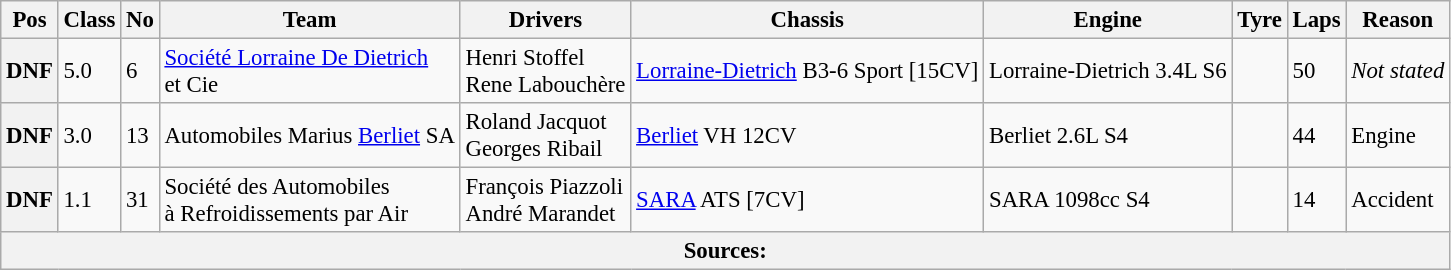<table class="wikitable" style="font-size: 95%;">
<tr>
<th>Pos</th>
<th>Class</th>
<th>No</th>
<th>Team</th>
<th>Drivers</th>
<th>Chassis</th>
<th>Engine</th>
<th>Tyre</th>
<th>Laps</th>
<th>Reason</th>
</tr>
<tr>
<th>DNF</th>
<td>5.0</td>
<td>6</td>
<td> <a href='#'>Société Lorraine De Dietrich</a><br>et Cie</td>
<td> Henri Stoffel<br> Rene Labouchère</td>
<td><a href='#'>Lorraine-Dietrich</a> B3-6 Sport [15CV]</td>
<td>Lorraine-Dietrich 3.4L S6</td>
<td></td>
<td>50</td>
<td><em>Not stated</em></td>
</tr>
<tr>
<th>DNF</th>
<td>3.0</td>
<td>13</td>
<td> Automobiles Marius <a href='#'>Berliet</a> SA</td>
<td> Roland Jacquot<br> Georges Ribail</td>
<td><a href='#'>Berliet</a> VH 12CV</td>
<td>Berliet 2.6L S4</td>
<td></td>
<td>44</td>
<td>Engine</td>
</tr>
<tr>
<th>DNF</th>
<td>1.1</td>
<td>31</td>
<td> Société des Automobiles<br>à Refroidissements par Air</td>
<td> François Piazzoli<br> André Marandet</td>
<td><a href='#'>SARA</a> ATS [7CV]</td>
<td>SARA 1098cc S4</td>
<td></td>
<td>14</td>
<td>Accident</td>
</tr>
<tr>
<th colspan="10">Sources:</th>
</tr>
</table>
